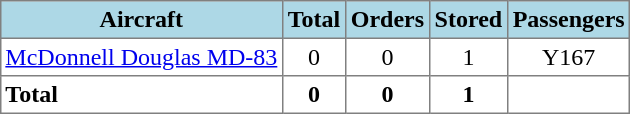<table class="toccolours" border="1" cellpadding="3" style="border-collapse:collapse;margin:1em auto;">
<tr style="background:lightblue;">
<th>Aircraft</th>
<th>Total</th>
<th>Orders</th>
<th>Stored</th>
<th>Passengers</th>
</tr>
<tr>
<td><a href='#'>McDonnell Douglas MD-83</a></td>
<td style="text-align:center;">0</td>
<td style="text-align:center;">0</td>
<td style="text-align:center;">1    	</td>
<td style="text-align:center;">Y167</td>
</tr>
<tr>
<td><strong>Total</strong></td>
<th>0</th>
<th>0</th>
<th>1</th>
<th></th>
</tr>
</table>
